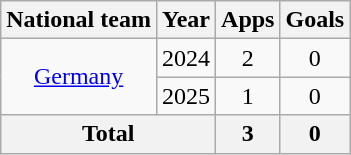<table class="wikitable" style="text-align:center">
<tr>
<th>National team</th>
<th>Year</th>
<th>Apps</th>
<th>Goals</th>
</tr>
<tr>
<td rowspan=2><a href='#'>Germany</a></td>
<td>2024</td>
<td>2</td>
<td>0</td>
</tr>
<tr>
<td>2025</td>
<td>1</td>
<td>0</td>
</tr>
<tr>
<th colspan="2">Total</th>
<th>3</th>
<th>0</th>
</tr>
</table>
